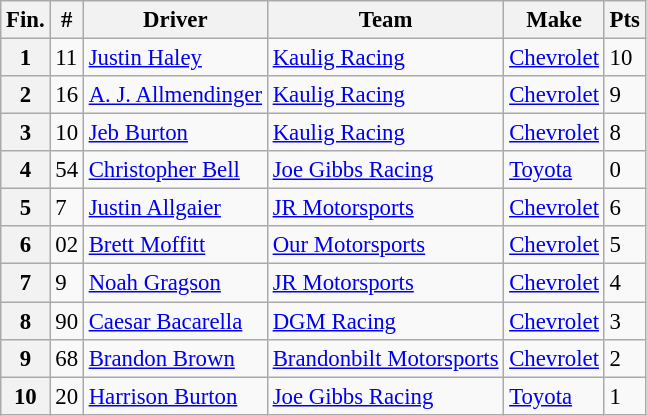<table class="wikitable" style="font-size:95%">
<tr>
<th>Fin.</th>
<th>#</th>
<th>Driver</th>
<th>Team</th>
<th>Make</th>
<th>Pts</th>
</tr>
<tr>
<th>1</th>
<td>11</td>
<td><a href='#'>Justin Haley</a></td>
<td><a href='#'>Kaulig Racing</a></td>
<td><a href='#'>Chevrolet</a></td>
<td>10</td>
</tr>
<tr>
<th>2</th>
<td>16</td>
<td><a href='#'>A. J. Allmendinger</a></td>
<td><a href='#'>Kaulig Racing</a></td>
<td><a href='#'>Chevrolet</a></td>
<td>9</td>
</tr>
<tr>
<th>3</th>
<td>10</td>
<td><a href='#'>Jeb Burton</a></td>
<td><a href='#'>Kaulig Racing</a></td>
<td><a href='#'>Chevrolet</a></td>
<td>8</td>
</tr>
<tr>
<th>4</th>
<td>54</td>
<td><a href='#'>Christopher Bell</a></td>
<td><a href='#'>Joe Gibbs Racing</a></td>
<td><a href='#'>Toyota</a></td>
<td>0</td>
</tr>
<tr>
<th>5</th>
<td>7</td>
<td><a href='#'>Justin Allgaier</a></td>
<td><a href='#'>JR Motorsports</a></td>
<td><a href='#'>Chevrolet</a></td>
<td>6</td>
</tr>
<tr>
<th>6</th>
<td>02</td>
<td><a href='#'>Brett Moffitt</a></td>
<td><a href='#'>Our Motorsports</a></td>
<td><a href='#'>Chevrolet</a></td>
<td>5</td>
</tr>
<tr>
<th>7</th>
<td>9</td>
<td><a href='#'>Noah Gragson</a></td>
<td><a href='#'>JR Motorsports</a></td>
<td><a href='#'>Chevrolet</a></td>
<td>4</td>
</tr>
<tr>
<th>8</th>
<td>90</td>
<td><a href='#'>Caesar Bacarella</a></td>
<td><a href='#'>DGM Racing</a></td>
<td><a href='#'>Chevrolet</a></td>
<td>3</td>
</tr>
<tr>
<th>9</th>
<td>68</td>
<td><a href='#'>Brandon Brown</a></td>
<td><a href='#'>Brandonbilt Motorsports</a></td>
<td><a href='#'>Chevrolet</a></td>
<td>2</td>
</tr>
<tr>
<th>10</th>
<td>20</td>
<td><a href='#'>Harrison Burton</a></td>
<td><a href='#'>Joe Gibbs Racing</a></td>
<td><a href='#'>Toyota</a></td>
<td>1</td>
</tr>
</table>
